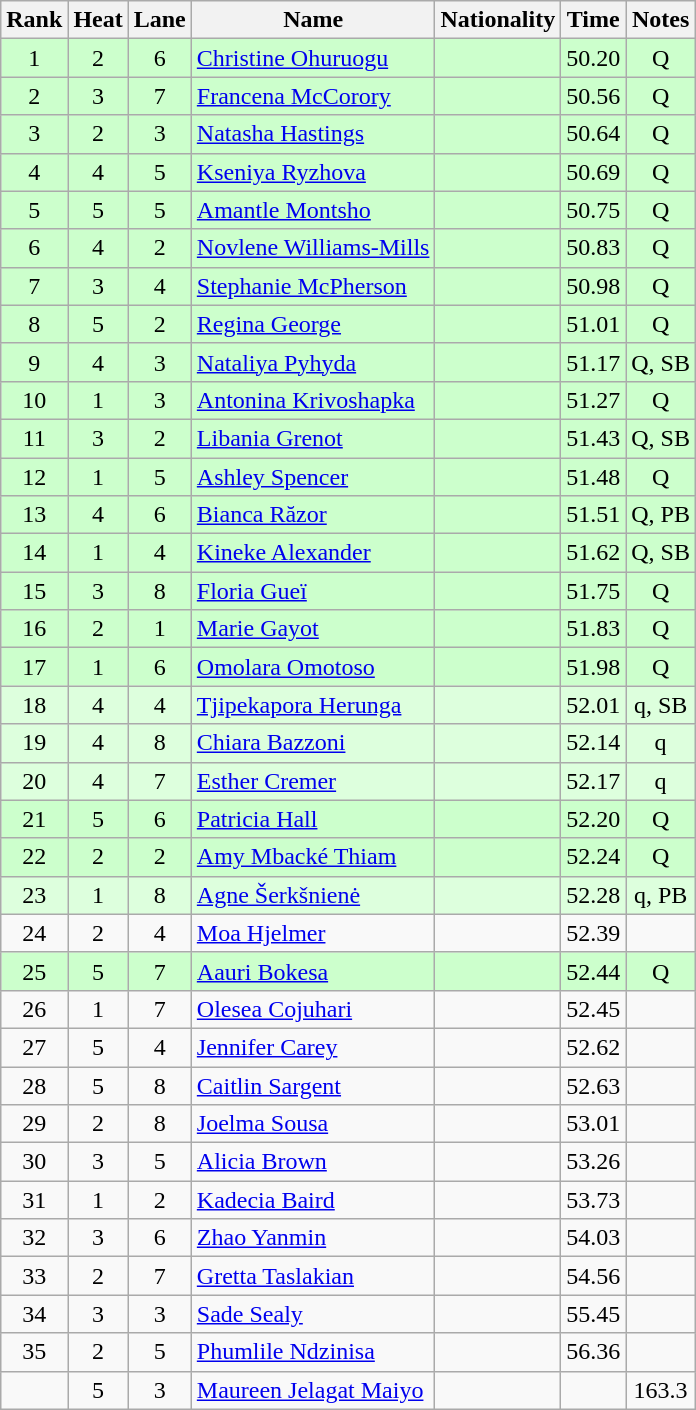<table class="wikitable sortable" style="text-align:center">
<tr>
<th>Rank</th>
<th>Heat</th>
<th>Lane</th>
<th>Name</th>
<th>Nationality</th>
<th>Time</th>
<th>Notes</th>
</tr>
<tr bgcolor=ccffcc>
<td>1</td>
<td>2</td>
<td>6</td>
<td align=left><a href='#'>Christine Ohuruogu</a></td>
<td align=left></td>
<td>50.20</td>
<td>Q</td>
</tr>
<tr bgcolor=ccffcc>
<td>2</td>
<td>3</td>
<td>7</td>
<td align=left><a href='#'>Francena McCorory</a></td>
<td align=left></td>
<td>50.56</td>
<td>Q</td>
</tr>
<tr bgcolor=ccffcc>
<td>3</td>
<td>2</td>
<td>3</td>
<td align=left><a href='#'>Natasha Hastings</a></td>
<td align=left></td>
<td>50.64</td>
<td>Q</td>
</tr>
<tr bgcolor=ccffcc>
<td>4</td>
<td>4</td>
<td>5</td>
<td align=left><a href='#'>Kseniya Ryzhova</a></td>
<td align=left></td>
<td>50.69</td>
<td>Q</td>
</tr>
<tr bgcolor=ccffcc>
<td>5</td>
<td>5</td>
<td>5</td>
<td align=left><a href='#'>Amantle Montsho</a></td>
<td align=left></td>
<td>50.75</td>
<td>Q</td>
</tr>
<tr bgcolor=ccffcc>
<td>6</td>
<td>4</td>
<td>2</td>
<td align=left><a href='#'>Novlene Williams-Mills</a></td>
<td align=left></td>
<td>50.83</td>
<td>Q</td>
</tr>
<tr bgcolor=ccffcc>
<td>7</td>
<td>3</td>
<td>4</td>
<td align=left><a href='#'>Stephanie McPherson</a></td>
<td align=left></td>
<td>50.98</td>
<td>Q</td>
</tr>
<tr bgcolor=ccffcc>
<td>8</td>
<td>5</td>
<td>2</td>
<td align=left><a href='#'>Regina George</a></td>
<td align=left></td>
<td>51.01</td>
<td>Q</td>
</tr>
<tr bgcolor=ccffcc>
<td>9</td>
<td>4</td>
<td>3</td>
<td align=left><a href='#'>Nataliya Pyhyda</a></td>
<td align=left></td>
<td>51.17</td>
<td>Q, SB</td>
</tr>
<tr bgcolor=ccffcc>
<td>10</td>
<td>1</td>
<td>3</td>
<td align=left><a href='#'>Antonina Krivoshapka</a></td>
<td align=left></td>
<td>51.27</td>
<td>Q</td>
</tr>
<tr bgcolor=ccffcc>
<td>11</td>
<td>3</td>
<td>2</td>
<td align=left><a href='#'>Libania Grenot</a></td>
<td align=left></td>
<td>51.43</td>
<td>Q, SB</td>
</tr>
<tr bgcolor=ccffcc>
<td>12</td>
<td>1</td>
<td>5</td>
<td align=left><a href='#'>Ashley Spencer</a></td>
<td align=left></td>
<td>51.48</td>
<td>Q</td>
</tr>
<tr bgcolor=ccffcc>
<td>13</td>
<td>4</td>
<td>6</td>
<td align=left><a href='#'>Bianca Răzor</a></td>
<td align=left></td>
<td>51.51</td>
<td>Q, PB</td>
</tr>
<tr bgcolor=ccffcc>
<td>14</td>
<td>1</td>
<td>4</td>
<td align=left><a href='#'>Kineke Alexander</a></td>
<td align=left></td>
<td>51.62</td>
<td>Q, SB</td>
</tr>
<tr bgcolor=ccffcc>
<td>15</td>
<td>3</td>
<td>8</td>
<td align=left><a href='#'>Floria Gueï</a></td>
<td align=left></td>
<td>51.75</td>
<td>Q</td>
</tr>
<tr bgcolor=ccffcc>
<td>16</td>
<td>2</td>
<td>1</td>
<td align=left><a href='#'>Marie Gayot</a></td>
<td align=left></td>
<td>51.83</td>
<td>Q</td>
</tr>
<tr bgcolor=ccffcc>
<td>17</td>
<td>1</td>
<td>6</td>
<td align=left><a href='#'>Omolara Omotoso</a></td>
<td align=left></td>
<td>51.98</td>
<td>Q</td>
</tr>
<tr bgcolor=ddffdd>
<td>18</td>
<td>4</td>
<td>4</td>
<td align=left><a href='#'>Tjipekapora Herunga</a></td>
<td align=left></td>
<td>52.01</td>
<td>q, SB</td>
</tr>
<tr bgcolor=ddffdd>
<td>19</td>
<td>4</td>
<td>8</td>
<td align=left><a href='#'>Chiara Bazzoni</a></td>
<td align=left></td>
<td>52.14</td>
<td>q</td>
</tr>
<tr bgcolor=ddffdd>
<td>20</td>
<td>4</td>
<td>7</td>
<td align=left><a href='#'>Esther Cremer</a></td>
<td align=left></td>
<td>52.17</td>
<td>q</td>
</tr>
<tr bgcolor=ccffcc>
<td>21</td>
<td>5</td>
<td>6</td>
<td align=left><a href='#'>Patricia Hall</a></td>
<td align=left></td>
<td>52.20</td>
<td>Q</td>
</tr>
<tr bgcolor=ccffcc>
<td>22</td>
<td>2</td>
<td>2</td>
<td align=left><a href='#'>Amy Mbacké Thiam</a></td>
<td align=left></td>
<td>52.24</td>
<td>Q</td>
</tr>
<tr bgcolor=ddffdd>
<td>23</td>
<td>1</td>
<td>8</td>
<td align=left><a href='#'>Agne Šerkšnienė</a></td>
<td align=left></td>
<td>52.28</td>
<td>q, PB</td>
</tr>
<tr>
<td>24</td>
<td>2</td>
<td>4</td>
<td align=left><a href='#'>Moa Hjelmer</a></td>
<td align=left></td>
<td>52.39</td>
<td></td>
</tr>
<tr bgcolor=ccffcc>
<td>25</td>
<td>5</td>
<td>7</td>
<td align=left><a href='#'>Aauri Bokesa</a></td>
<td align=left></td>
<td>52.44</td>
<td>Q</td>
</tr>
<tr>
<td>26</td>
<td>1</td>
<td>7</td>
<td align=left><a href='#'>Olesea Cojuhari</a></td>
<td align=left></td>
<td>52.45</td>
<td></td>
</tr>
<tr>
<td>27</td>
<td>5</td>
<td>4</td>
<td align=left><a href='#'>Jennifer Carey</a></td>
<td align=left></td>
<td>52.62</td>
<td></td>
</tr>
<tr>
<td>28</td>
<td>5</td>
<td>8</td>
<td align=left><a href='#'>Caitlin Sargent</a></td>
<td align=left></td>
<td>52.63</td>
<td></td>
</tr>
<tr>
<td>29</td>
<td>2</td>
<td>8</td>
<td align=left><a href='#'>Joelma Sousa</a></td>
<td align=left></td>
<td>53.01</td>
<td></td>
</tr>
<tr>
<td>30</td>
<td>3</td>
<td>5</td>
<td align=left><a href='#'>Alicia Brown</a></td>
<td align=left></td>
<td>53.26</td>
<td></td>
</tr>
<tr>
<td>31</td>
<td>1</td>
<td>2</td>
<td align=left><a href='#'>Kadecia Baird</a></td>
<td align=left></td>
<td>53.73</td>
<td></td>
</tr>
<tr>
<td>32</td>
<td>3</td>
<td>6</td>
<td align=left><a href='#'>Zhao Yanmin</a></td>
<td align=left></td>
<td>54.03</td>
<td></td>
</tr>
<tr>
<td>33</td>
<td>2</td>
<td>7</td>
<td align=left><a href='#'>Gretta Taslakian</a></td>
<td align=left></td>
<td>54.56</td>
<td></td>
</tr>
<tr>
<td>34</td>
<td>3</td>
<td>3</td>
<td align=left><a href='#'>Sade Sealy</a></td>
<td align=left></td>
<td>55.45</td>
<td></td>
</tr>
<tr>
<td>35</td>
<td>2</td>
<td>5</td>
<td align=left><a href='#'>Phumlile Ndzinisa</a></td>
<td align=left></td>
<td>56.36</td>
<td></td>
</tr>
<tr>
<td></td>
<td>5</td>
<td>3</td>
<td align=left><a href='#'>Maureen Jelagat Maiyo</a></td>
<td align=left></td>
<td></td>
<td>163.3</td>
</tr>
</table>
